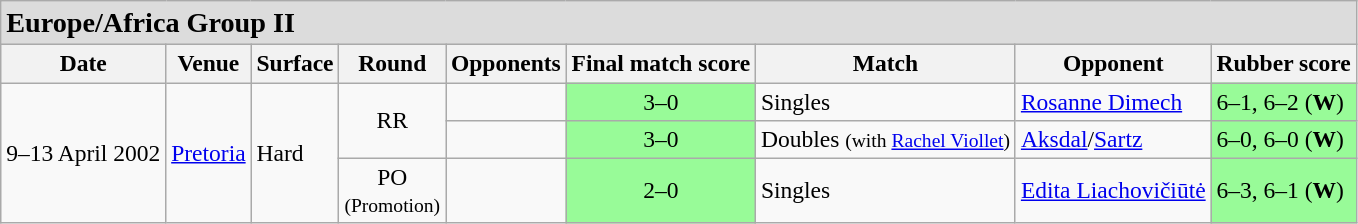<table class="wikitable" style="font-size:98%;">
<tr bgcolor="Gainsboro">
<td colspan="9"><big><strong>Europe/Africa Group II</strong></big></td>
</tr>
<tr>
<th>Date</th>
<th>Venue</th>
<th>Surface</th>
<th>Round</th>
<th>Opponents</th>
<th>Final match score</th>
<th>Match</th>
<th>Opponent</th>
<th>Rubber score</th>
</tr>
<tr>
<td rowspan="3">9–13 April 2002</td>
<td rowspan="3"><a href='#'>Pretoria</a></td>
<td rowspan="3">Hard</td>
<td rowspan="2" align="center">RR</td>
<td></td>
<td align="center" bgcolor="98FB98">3–0</td>
<td>Singles</td>
<td><a href='#'>Rosanne Dimech</a></td>
<td bgcolor="98FB98">6–1, 6–2 (<strong>W</strong>)</td>
</tr>
<tr>
<td></td>
<td align="center" bgcolor="98FB98">3–0</td>
<td>Doubles <small>(with <a href='#'>Rachel Viollet</a>)</small></td>
<td><a href='#'>Aksdal</a>/<a href='#'>Sartz</a></td>
<td bgcolor="98FB98">6–0, 6–0 (<strong>W</strong>)</td>
</tr>
<tr>
<td align="center">PO<br><small>(Promotion)</small></td>
<td></td>
<td align="center" bgcolor="98FB98">2–0</td>
<td>Singles</td>
<td><a href='#'>Edita Liachovičiūtė</a></td>
<td bgcolor="98FB98">6–3, 6–1 (<strong>W</strong>)</td>
</tr>
</table>
